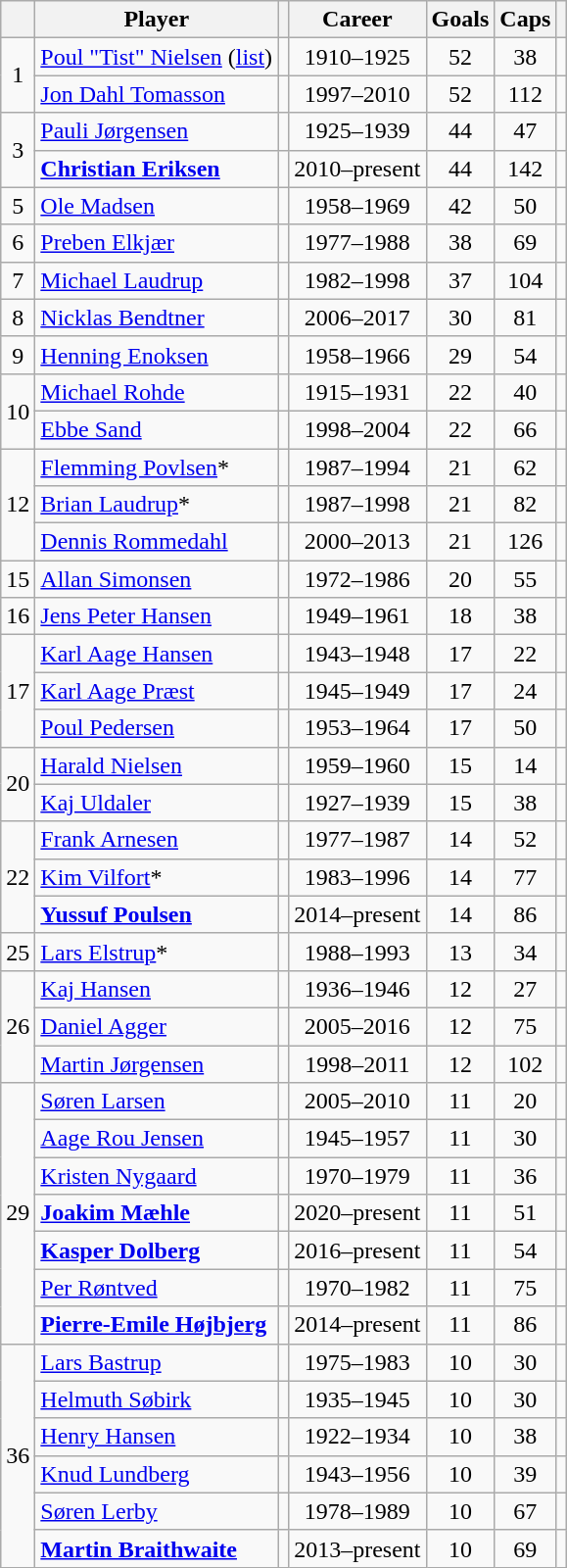<table class="wikitable sortable" style="text-align: center;">
<tr>
<th></th>
<th>Player</th>
<th></th>
<th>Career</th>
<th>Goals</th>
<th>Caps</th>
<th></th>
</tr>
<tr>
<td rowspan="2">1</td>
<td style="text-align:left;"><a href='#'>Poul "Tist" Nielsen</a> (<a href='#'>list</a>)</td>
<td></td>
<td>1910–1925</td>
<td>52</td>
<td>38</td>
<td></td>
</tr>
<tr>
<td style="text-align:left;"><a href='#'>Jon Dahl Tomasson</a></td>
<td></td>
<td>1997–2010</td>
<td>52</td>
<td>112</td>
<td></td>
</tr>
<tr>
<td rowspan="2">3</td>
<td style="text-align:left;"><a href='#'>Pauli Jørgensen</a></td>
<td></td>
<td>1925–1939</td>
<td>44</td>
<td>47</td>
<td></td>
</tr>
<tr>
<td style="text-align:left;"><strong><a href='#'>Christian Eriksen</a></strong></td>
<td></td>
<td>2010–present</td>
<td>44</td>
<td>142</td>
<td></td>
</tr>
<tr>
<td>5</td>
<td style="text-align:left;"><a href='#'>Ole Madsen</a></td>
<td></td>
<td>1958–1969</td>
<td>42</td>
<td>50</td>
<td></td>
</tr>
<tr>
<td>6</td>
<td style="text-align:left;"><a href='#'>Preben Elkjær</a></td>
<td></td>
<td>1977–1988</td>
<td>38</td>
<td>69</td>
<td></td>
</tr>
<tr>
<td>7</td>
<td style="text-align:left;"><a href='#'>Michael Laudrup</a></td>
<td></td>
<td>1982–1998</td>
<td>37</td>
<td>104</td>
<td></td>
</tr>
<tr>
<td>8</td>
<td style="text-align:left;"><a href='#'>Nicklas Bendtner</a></td>
<td></td>
<td>2006–2017</td>
<td>30</td>
<td>81</td>
<td></td>
</tr>
<tr>
<td>9</td>
<td style="text-align:left;"><a href='#'>Henning Enoksen</a></td>
<td></td>
<td>1958–1966</td>
<td>29</td>
<td>54</td>
<td></td>
</tr>
<tr>
<td rowspan="2">10</td>
<td style="text-align:left;"><a href='#'>Michael Rohde</a></td>
<td></td>
<td>1915–1931</td>
<td>22</td>
<td>40</td>
<td></td>
</tr>
<tr>
<td style="text-align:left;"><a href='#'>Ebbe Sand</a></td>
<td></td>
<td>1998–2004</td>
<td>22</td>
<td>66</td>
<td></td>
</tr>
<tr>
<td rowspan="3">12</td>
<td style="text-align:left;"><a href='#'>Flemming Povlsen</a>*</td>
<td></td>
<td>1987–1994</td>
<td>21</td>
<td>62</td>
<td></td>
</tr>
<tr>
<td style="text-align:left;"><a href='#'>Brian Laudrup</a>*</td>
<td></td>
<td>1987–1998</td>
<td>21</td>
<td>82</td>
<td></td>
</tr>
<tr>
<td style="text-align:left;"><a href='#'>Dennis Rommedahl</a></td>
<td></td>
<td>2000–2013</td>
<td>21</td>
<td>126</td>
<td></td>
</tr>
<tr>
<td>15</td>
<td style="text-align:left;"><a href='#'>Allan Simonsen</a></td>
<td></td>
<td>1972–1986</td>
<td>20</td>
<td>55</td>
<td></td>
</tr>
<tr>
<td>16</td>
<td style="text-align:left;"><a href='#'>Jens Peter Hansen</a></td>
<td></td>
<td>1949–1961</td>
<td>18</td>
<td>38</td>
<td></td>
</tr>
<tr>
<td rowspan="3">17</td>
<td style="text-align:left;"><a href='#'>Karl Aage Hansen</a></td>
<td></td>
<td>1943–1948</td>
<td>17</td>
<td>22</td>
<td></td>
</tr>
<tr>
<td style="text-align:left;"><a href='#'>Karl Aage Præst</a></td>
<td></td>
<td>1945–1949</td>
<td>17</td>
<td>24</td>
<td></td>
</tr>
<tr>
<td style="text-align:left;"><a href='#'>Poul Pedersen</a></td>
<td></td>
<td>1953–1964</td>
<td>17</td>
<td>50</td>
<td></td>
</tr>
<tr>
<td rowspan="2">20</td>
<td style="text-align:left;"><a href='#'>Harald Nielsen</a></td>
<td></td>
<td>1959–1960</td>
<td>15</td>
<td>14</td>
<td></td>
</tr>
<tr>
<td style="text-align:left;"><a href='#'>Kaj Uldaler</a></td>
<td></td>
<td>1927–1939</td>
<td>15</td>
<td>38</td>
<td></td>
</tr>
<tr>
<td rowspan="3">22</td>
<td style="text-align:left;"><a href='#'>Frank Arnesen</a></td>
<td></td>
<td>1977–1987</td>
<td>14</td>
<td>52</td>
<td></td>
</tr>
<tr>
<td style="text-align:left;"><a href='#'>Kim Vilfort</a>*</td>
<td></td>
<td>1983–1996</td>
<td>14</td>
<td>77</td>
<td></td>
</tr>
<tr>
<td style="text-align:left;"><strong><a href='#'>Yussuf Poulsen</a></strong></td>
<td></td>
<td>2014–present</td>
<td>14</td>
<td>86</td>
<td></td>
</tr>
<tr>
<td>25</td>
<td style="text-align:left;"><a href='#'>Lars Elstrup</a>*</td>
<td></td>
<td>1988–1993</td>
<td>13</td>
<td>34</td>
<td></td>
</tr>
<tr>
<td rowspan="3">26</td>
<td style="text-align:left;"><a href='#'>Kaj Hansen</a></td>
<td></td>
<td>1936–1946</td>
<td>12</td>
<td>27</td>
<td></td>
</tr>
<tr>
<td style="text-align:left;"><a href='#'>Daniel Agger</a></td>
<td></td>
<td>2005–2016</td>
<td>12</td>
<td>75</td>
<td></td>
</tr>
<tr>
<td style="text-align:left;"><a href='#'>Martin Jørgensen</a></td>
<td></td>
<td>1998–2011</td>
<td>12</td>
<td>102</td>
<td></td>
</tr>
<tr>
<td rowspan="7">29</td>
<td style="text-align:left;"><a href='#'>Søren Larsen</a></td>
<td></td>
<td>2005–2010</td>
<td>11</td>
<td>20</td>
<td></td>
</tr>
<tr>
<td style="text-align:left;"><a href='#'>Aage Rou Jensen</a></td>
<td></td>
<td>1945–1957</td>
<td>11</td>
<td>30</td>
<td></td>
</tr>
<tr>
<td style="text-align:left;"><a href='#'>Kristen Nygaard</a></td>
<td></td>
<td>1970–1979</td>
<td>11</td>
<td>36</td>
<td></td>
</tr>
<tr>
<td style="text-align:left;"><strong><a href='#'>Joakim Mæhle</a></strong></td>
<td></td>
<td>2020–present</td>
<td>11</td>
<td>51</td>
<td></td>
</tr>
<tr>
<td style="text-align:left;"><strong><a href='#'>Kasper Dolberg</a></strong></td>
<td></td>
<td>2016–present</td>
<td>11</td>
<td>54</td>
<td></td>
</tr>
<tr>
<td style="text-align:left;"><a href='#'>Per Røntved</a></td>
<td></td>
<td>1970–1982</td>
<td>11</td>
<td>75</td>
<td></td>
</tr>
<tr>
<td style="text-align:left;"><strong><a href='#'>Pierre-Emile Højbjerg</a></strong></td>
<td></td>
<td>2014–present</td>
<td>11</td>
<td>86</td>
<td></td>
</tr>
<tr>
<td rowspan="6">36</td>
<td style="text-align:left;"><a href='#'>Lars Bastrup</a></td>
<td></td>
<td>1975–1983</td>
<td>10</td>
<td>30</td>
<td></td>
</tr>
<tr>
<td style="text-align:left;"><a href='#'>Helmuth Søbirk</a></td>
<td></td>
<td>1935–1945</td>
<td>10</td>
<td>30</td>
<td></td>
</tr>
<tr>
<td style="text-align:left;"><a href='#'>Henry Hansen</a></td>
<td></td>
<td>1922–1934</td>
<td>10</td>
<td>38</td>
<td></td>
</tr>
<tr>
<td style="text-align:left;"><a href='#'>Knud Lundberg</a></td>
<td></td>
<td>1943–1956</td>
<td>10</td>
<td>39</td>
<td></td>
</tr>
<tr>
<td style="text-align:left;"><a href='#'>Søren Lerby</a></td>
<td></td>
<td>1978–1989</td>
<td>10</td>
<td>67</td>
<td></td>
</tr>
<tr>
<td style="text-align:left;"><strong><a href='#'>Martin Braithwaite</a></strong></td>
<td></td>
<td>2013–present</td>
<td>10</td>
<td>69</td>
<td></td>
</tr>
</table>
